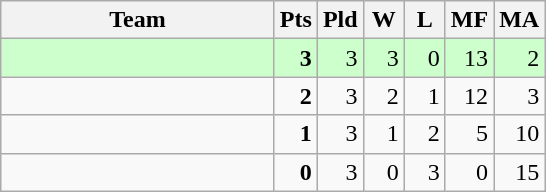<table class=wikitable style="text-align:right">
<tr>
<th width=175>Team</th>
<th width=20>Pts</th>
<th width=20>Pld</th>
<th width=20>W</th>
<th width=20>L</th>
<th width=20>MF</th>
<th width=20>MA</th>
</tr>
<tr bgcolor=ccffcc>
<td style="text-align:left"><strong></strong></td>
<td><strong>3</strong></td>
<td>3</td>
<td>3</td>
<td>0</td>
<td>13</td>
<td>2</td>
</tr>
<tr>
<td style="text-align:left"></td>
<td><strong>2</strong></td>
<td>3</td>
<td>2</td>
<td>1</td>
<td>12</td>
<td>3</td>
</tr>
<tr>
<td style="text-align:left"></td>
<td><strong>1</strong></td>
<td>3</td>
<td>1</td>
<td>2</td>
<td>5</td>
<td>10</td>
</tr>
<tr>
<td style="text-align:left"></td>
<td><strong>0</strong></td>
<td>3</td>
<td>0</td>
<td>3</td>
<td>0</td>
<td>15</td>
</tr>
</table>
